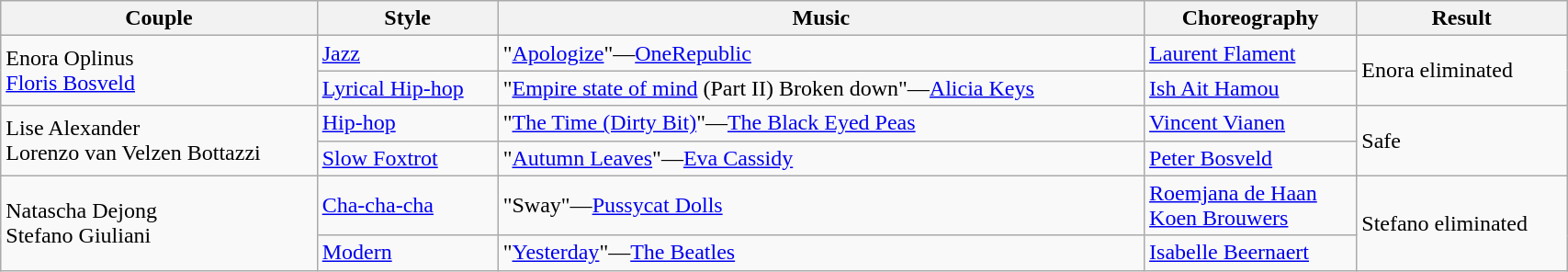<table class="wikitable" style="width:90%;">
<tr>
<th>Couple</th>
<th>Style</th>
<th>Music</th>
<th>Choreography</th>
<th>Result</th>
</tr>
<tr>
<td rowspan=2>Enora Oplinus<br><a href='#'>Floris Bosveld</a></td>
<td><a href='#'>Jazz</a></td>
<td>"<a href='#'>Apologize</a>"—<a href='#'>OneRepublic</a></td>
<td><a href='#'>Laurent Flament</a></td>
<td rowspan=2>Enora eliminated</td>
</tr>
<tr>
<td><a href='#'>Lyrical Hip-hop</a></td>
<td>"<a href='#'>Empire state of mind</a> (Part II) Broken down"—<a href='#'>Alicia Keys</a></td>
<td><a href='#'>Ish Ait Hamou</a></td>
</tr>
<tr>
<td rowspan=2>Lise Alexander<br>Lorenzo van Velzen Bottazzi</td>
<td><a href='#'>Hip-hop</a></td>
<td>"<a href='#'>The Time (Dirty Bit)</a>"—<a href='#'>The Black Eyed Peas</a></td>
<td><a href='#'>Vincent Vianen</a></td>
<td rowspan=2>Safe</td>
</tr>
<tr>
<td><a href='#'>Slow Foxtrot</a></td>
<td>"<a href='#'>Autumn Leaves</a>"—<a href='#'>Eva Cassidy</a></td>
<td><a href='#'>Peter Bosveld</a></td>
</tr>
<tr>
<td rowspan=2>Natascha Dejong<br>Stefano Giuliani</td>
<td><a href='#'>Cha-cha-cha</a></td>
<td>"Sway"—<a href='#'>Pussycat Dolls</a></td>
<td><a href='#'>Roemjana de Haan</a><br><a href='#'>Koen Brouwers</a></td>
<td rowspan=2>Stefano eliminated</td>
</tr>
<tr>
<td><a href='#'>Modern</a></td>
<td>"<a href='#'>Yesterday</a>"—<a href='#'>The Beatles</a></td>
<td><a href='#'>Isabelle Beernaert</a></td>
</tr>
</table>
